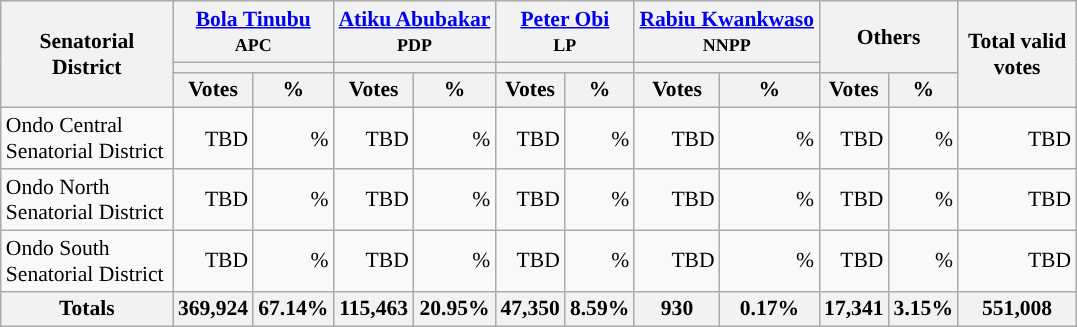<table class="wikitable sortable" style="text-align:right; font-size:90%">
<tr>
<th rowspan="3" style="max-width:7.5em;">Senatorial District</th>
<th colspan="2"><a href='#'>Bola Tinubu</a><br><small>APC</small></th>
<th colspan="2"><a href='#'>Atiku Abubakar</a><br><small>PDP</small></th>
<th colspan="2"><a href='#'>Peter Obi</a><br><small>LP</small></th>
<th colspan="2"><a href='#'>Rabiu Kwankwaso</a><br><small>NNPP</small></th>
<th colspan="2" rowspan="2">Others</th>
<th rowspan="3" style="max-width:5em;">Total valid votes</th>
</tr>
<tr>
<th colspan=2 style="background-color:"></th>
<th colspan=2 style="background-color:"></th>
<th colspan=2 style="background-color:"></th>
<th colspan=2 style="background-color:"></th>
</tr>
<tr>
<th>Votes</th>
<th>%</th>
<th>Votes</th>
<th>%</th>
<th>Votes</th>
<th>%</th>
<th>Votes</th>
<th>%</th>
<th>Votes</th>
<th>%</th>
</tr>
<tr style="background-color:#">
<td style="text-align:left;">Ondo Central<br>Senatorial District</td>
<td>TBD</td>
<td>%</td>
<td>TBD</td>
<td>%</td>
<td>TBD</td>
<td>%</td>
<td>TBD</td>
<td>%</td>
<td>TBD</td>
<td>%</td>
<td>TBD</td>
</tr>
<tr style="background-color:#">
<td style="text-align:left;">Ondo North<br>Senatorial District</td>
<td>TBD</td>
<td>%</td>
<td>TBD</td>
<td>%</td>
<td>TBD</td>
<td>%</td>
<td>TBD</td>
<td>%</td>
<td>TBD</td>
<td>%</td>
<td>TBD</td>
</tr>
<tr style="background-color:#">
<td style="text-align:left;">Ondo South<br>Senatorial District</td>
<td>TBD</td>
<td>%</td>
<td>TBD</td>
<td>%</td>
<td>TBD</td>
<td>%</td>
<td>TBD</td>
<td>%</td>
<td>TBD</td>
<td>%</td>
<td>TBD</td>
</tr>
<tr>
<th>Totals</th>
<th>369,924</th>
<th>67.14%</th>
<th>115,463</th>
<th>20.95%</th>
<th>47,350</th>
<th>8.59%</th>
<th>930</th>
<th>0.17%</th>
<th>17,341</th>
<th>3.15%</th>
<th>551,008</th>
</tr>
</table>
